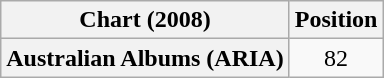<table class="wikitable plainrowheaders" style="text-align:center">
<tr>
<th scope="col">Chart (2008)</th>
<th scope="col">Position</th>
</tr>
<tr>
<th scope="row">Australian Albums (ARIA)</th>
<td>82</td>
</tr>
</table>
